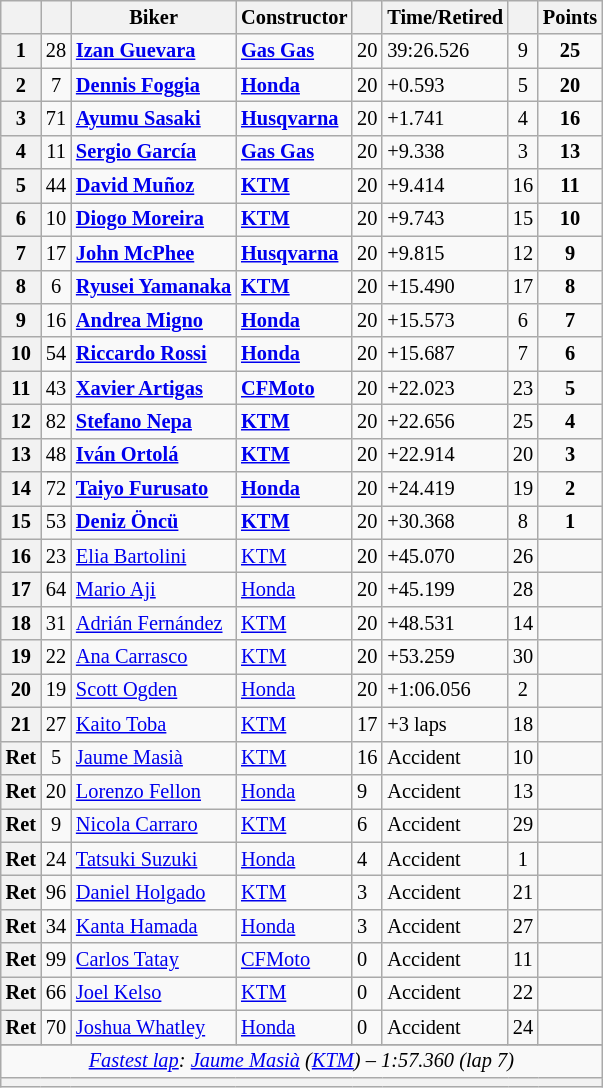<table class="wikitable sortable" style="font-size: 85%;">
<tr>
<th scope="col"></th>
<th scope="col"></th>
<th scope="col">Biker</th>
<th scope="col">Constructor</th>
<th scope="col" class="unsortable"></th>
<th scope="col" class="unsortable">Time/Retired</th>
<th scope="col"></th>
<th scope="col">Points</th>
</tr>
<tr>
<th scope="row">1</th>
<td align="center">28</td>
<td> <strong><a href='#'>Izan Guevara</a></strong></td>
<td><strong><a href='#'>Gas Gas</a></strong></td>
<td>20</td>
<td>39:26.526</td>
<td align="center">9</td>
<td align="center"><strong>25</strong></td>
</tr>
<tr>
<th scope="row">2</th>
<td align="center">7</td>
<td> <strong><a href='#'>Dennis Foggia</a></strong></td>
<td><strong><a href='#'>Honda</a></strong></td>
<td>20</td>
<td>+0.593</td>
<td align="center">5</td>
<td align="center"><strong>20</strong></td>
</tr>
<tr>
<th scope="row">3</th>
<td align="center">71</td>
<td> <strong><a href='#'>Ayumu Sasaki</a></strong></td>
<td><strong><a href='#'>Husqvarna</a></strong></td>
<td>20</td>
<td>+1.741</td>
<td align="center">4</td>
<td align="center"><strong>16</strong></td>
</tr>
<tr>
<th scope="row">4</th>
<td align="center">11</td>
<td> <strong><a href='#'>Sergio García</a></strong></td>
<td><strong><a href='#'>Gas Gas</a></strong></td>
<td>20</td>
<td>+9.338</td>
<td align="center">3</td>
<td align="center"><strong>13</strong></td>
</tr>
<tr>
<th scope="row">5</th>
<td align="center">44</td>
<td> <strong><a href='#'>David Muñoz</a></strong></td>
<td><strong><a href='#'>KTM</a></strong></td>
<td>20</td>
<td>+9.414</td>
<td align="center">16</td>
<td align="center"><strong>11</strong></td>
</tr>
<tr>
<th scope="row">6</th>
<td align="center">10</td>
<td> <strong><a href='#'>Diogo Moreira</a></strong></td>
<td><strong><a href='#'>KTM</a></strong></td>
<td>20</td>
<td>+9.743</td>
<td align="center">15</td>
<td align="center"><strong>10</strong></td>
</tr>
<tr>
<th scope="row">7</th>
<td align="center">17</td>
<td> <strong><a href='#'>John McPhee</a></strong></td>
<td><strong><a href='#'>Husqvarna</a></strong></td>
<td>20</td>
<td>+9.815</td>
<td align="center">12</td>
<td align="center"><strong>9</strong></td>
</tr>
<tr>
<th scope="row">8</th>
<td align="center">6</td>
<td> <strong><a href='#'>Ryusei Yamanaka</a></strong></td>
<td><strong><a href='#'>KTM</a></strong></td>
<td>20</td>
<td>+15.490</td>
<td align="center">17</td>
<td align="center"><strong>8</strong></td>
</tr>
<tr>
<th scope="row">9</th>
<td align="center">16</td>
<td> <strong><a href='#'>Andrea Migno</a></strong></td>
<td><strong><a href='#'>Honda</a></strong></td>
<td>20</td>
<td>+15.573</td>
<td align="center">6</td>
<td align="center"><strong>7</strong></td>
</tr>
<tr>
<th scope="row">10</th>
<td align="center">54</td>
<td> <strong><a href='#'>Riccardo Rossi</a></strong></td>
<td><strong><a href='#'>Honda</a></strong></td>
<td>20</td>
<td>+15.687</td>
<td align="center">7</td>
<td align="center"><strong>6</strong></td>
</tr>
<tr>
<th scope="row">11</th>
<td align="center">43</td>
<td> <strong><a href='#'>Xavier Artigas</a></strong></td>
<td><strong><a href='#'>CFMoto</a></strong></td>
<td>20</td>
<td>+22.023</td>
<td align="center">23</td>
<td align="center"><strong>5</strong></td>
</tr>
<tr>
<th scope="row">12</th>
<td align="center">82</td>
<td> <strong><a href='#'>Stefano Nepa</a></strong></td>
<td><strong><a href='#'>KTM</a></strong></td>
<td>20</td>
<td>+22.656</td>
<td align="center">25</td>
<td align="center"><strong>4</strong></td>
</tr>
<tr>
<th scope="row">13</th>
<td align="center">48</td>
<td> <strong><a href='#'>Iván Ortolá</a></strong></td>
<td><strong><a href='#'>KTM</a></strong></td>
<td>20</td>
<td>+22.914</td>
<td align="center">20</td>
<td align="center"><strong>3</strong></td>
</tr>
<tr>
<th scope="row">14</th>
<td align="center">72</td>
<td> <strong><a href='#'>Taiyo Furusato</a></strong></td>
<td><strong><a href='#'>Honda</a></strong></td>
<td>20</td>
<td>+24.419</td>
<td align="center">19</td>
<td align="center"><strong>2</strong></td>
</tr>
<tr>
<th scope="row">15</th>
<td align="center">53</td>
<td> <strong><a href='#'>Deniz Öncü</a></strong></td>
<td><strong><a href='#'>KTM</a></strong></td>
<td>20</td>
<td>+30.368</td>
<td align="center">8</td>
<td align="center"><strong>1</strong></td>
</tr>
<tr>
<th scope="row">16</th>
<td align="center">23</td>
<td> <a href='#'>Elia Bartolini</a></td>
<td><a href='#'>KTM</a></td>
<td>20</td>
<td>+45.070</td>
<td align="center">26</td>
<td></td>
</tr>
<tr>
<th scope="row">17</th>
<td align="center">64</td>
<td> <a href='#'>Mario Aji</a></td>
<td><a href='#'>Honda</a></td>
<td>20</td>
<td>+45.199</td>
<td align="center">28</td>
<td></td>
</tr>
<tr>
<th scope="row">18</th>
<td align="center">31</td>
<td> <a href='#'>Adrián Fernández</a></td>
<td><a href='#'>KTM</a></td>
<td>20</td>
<td>+48.531</td>
<td align="center">14</td>
<td></td>
</tr>
<tr>
<th scope="row">19</th>
<td align="center">22</td>
<td> <a href='#'>Ana Carrasco</a></td>
<td><a href='#'>KTM</a></td>
<td>20</td>
<td>+53.259</td>
<td align="center">30</td>
<td></td>
</tr>
<tr>
<th scope="row">20</th>
<td align="center">19</td>
<td> <a href='#'>Scott Ogden</a></td>
<td><a href='#'>Honda</a></td>
<td>20</td>
<td>+1:06.056</td>
<td align="center">2</td>
<td></td>
</tr>
<tr>
<th scope="row">21</th>
<td align="center">27</td>
<td> <a href='#'>Kaito Toba</a></td>
<td><a href='#'>KTM</a></td>
<td>17</td>
<td>+3 laps</td>
<td align="center">18</td>
<td></td>
</tr>
<tr>
<th scope="row">Ret</th>
<td align="center">5</td>
<td> <a href='#'>Jaume Masià</a></td>
<td><a href='#'>KTM</a></td>
<td>16</td>
<td>Accident</td>
<td align="center">10</td>
<td></td>
</tr>
<tr>
<th scope="row">Ret</th>
<td align="center">20</td>
<td> <a href='#'>Lorenzo Fellon</a></td>
<td><a href='#'>Honda</a></td>
<td>9</td>
<td>Accident</td>
<td align="center">13</td>
<td></td>
</tr>
<tr>
<th scope="row">Ret</th>
<td align="center">9</td>
<td> <a href='#'>Nicola Carraro</a></td>
<td><a href='#'>KTM</a></td>
<td>6</td>
<td>Accident</td>
<td align="center">29</td>
<td></td>
</tr>
<tr>
<th scope="row">Ret</th>
<td align="center">24</td>
<td> <a href='#'>Tatsuki Suzuki</a></td>
<td><a href='#'>Honda</a></td>
<td>4</td>
<td>Accident</td>
<td align="center">1</td>
<td></td>
</tr>
<tr>
<th scope="row">Ret</th>
<td align="center">96</td>
<td> <a href='#'>Daniel Holgado</a></td>
<td><a href='#'>KTM</a></td>
<td>3</td>
<td>Accident</td>
<td align="center">21</td>
<td></td>
</tr>
<tr>
<th scope="row">Ret</th>
<td align="center">34</td>
<td> <a href='#'>Kanta Hamada</a></td>
<td><a href='#'>Honda</a></td>
<td>3</td>
<td>Accident</td>
<td align="center">27</td>
<td></td>
</tr>
<tr>
<th scope="row">Ret</th>
<td align="center">99</td>
<td> <a href='#'>Carlos Tatay</a></td>
<td><a href='#'>CFMoto</a></td>
<td>0</td>
<td>Accident</td>
<td align="center">11</td>
<td></td>
</tr>
<tr>
<th scope="row">Ret</th>
<td align="center">66</td>
<td> <a href='#'>Joel Kelso</a></td>
<td><a href='#'>KTM</a></td>
<td>0</td>
<td>Accident</td>
<td align="center">22</td>
<td align="center"></td>
</tr>
<tr>
<th scope="row">Ret</th>
<td align="center">70</td>
<td> <a href='#'>Joshua Whatley</a></td>
<td><a href='#'>Honda</a></td>
<td>0</td>
<td>Accident</td>
<td align="center">24</td>
<td></td>
</tr>
<tr>
</tr>
<tr class="sortbottom">
<td colspan="8" style="text-align:center"><em><a href='#'>Fastest lap</a>:  <a href='#'>Jaume Masià</a> (<a href='#'>KTM</a>) – 1:57.360 (lap 7)</em></td>
</tr>
<tr>
<th colspan=8></th>
</tr>
</table>
